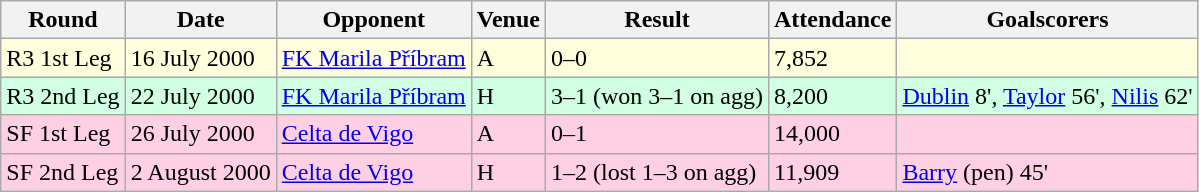<table class="wikitable">
<tr>
<th>Round</th>
<th>Date</th>
<th>Opponent</th>
<th>Venue</th>
<th>Result</th>
<th>Attendance</th>
<th>Goalscorers</th>
</tr>
<tr style="background-color: #ffffdd;">
<td>R3 1st Leg</td>
<td>16 July 2000</td>
<td><a href='#'>FK Marila Příbram</a> </td>
<td>A</td>
<td>0–0</td>
<td>7,852</td>
<td></td>
</tr>
<tr style="background-color: #d0ffe3;">
<td>R3 2nd Leg</td>
<td>22 July 2000</td>
<td><a href='#'>FK Marila Příbram</a> </td>
<td>H</td>
<td>3–1 (won 3–1 on agg)</td>
<td>8,200</td>
<td><a href='#'>Dublin</a> 8', <a href='#'>Taylor</a> 56', <a href='#'>Nilis</a> 62'</td>
</tr>
<tr style="background-color: #ffd0e3;">
<td>SF 1st Leg</td>
<td>26 July 2000</td>
<td><a href='#'>Celta de Vigo</a> </td>
<td>A</td>
<td>0–1</td>
<td>14,000</td>
<td></td>
</tr>
<tr style="background-color: #ffd0e3;">
<td>SF 2nd Leg</td>
<td>2 August 2000</td>
<td><a href='#'>Celta de Vigo</a> </td>
<td>H</td>
<td>1–2 (lost 1–3 on agg)</td>
<td>11,909</td>
<td><a href='#'>Barry</a> (pen) 45'</td>
</tr>
</table>
